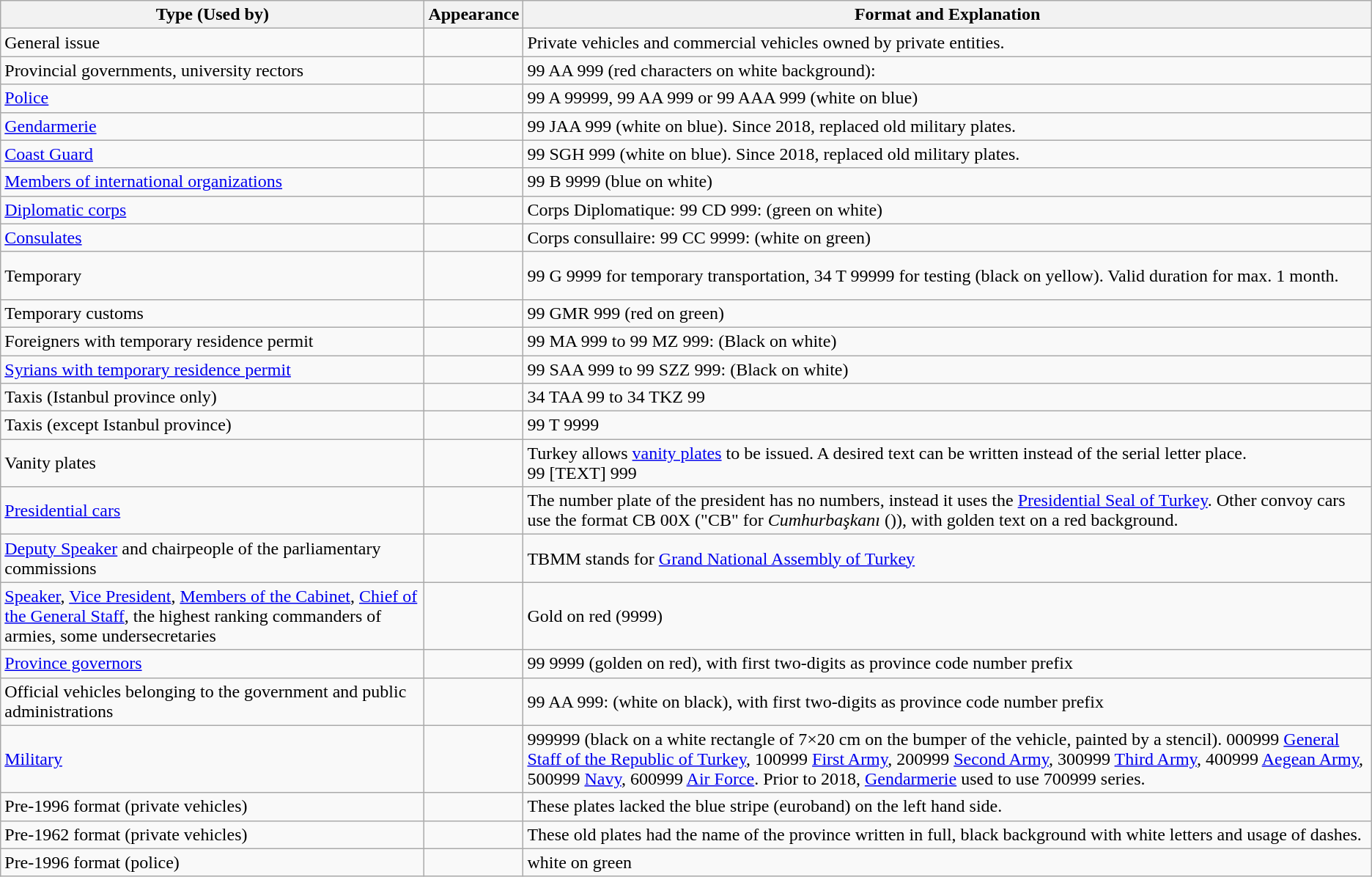<table class="wikitable">
<tr>
<th>Type (Used by)</th>
<th>Appearance</th>
<th>Format and Explanation</th>
</tr>
<tr>
<td>General issue</td>
<td><br></td>
<td>Private vehicles and commercial vehicles owned by private entities.</td>
</tr>
<tr>
<td>Provincial governments, university rectors</td>
<td><br></td>
<td>99 AA 999 (red characters on white background):</td>
</tr>
<tr>
<td><a href='#'>Police</a></td>
<td><br></td>
<td>99 A 99999, 99 AA 999 or 99 AAA 999 (white on blue)</td>
</tr>
<tr>
<td><a href='#'>Gendarmerie</a></td>
<td><br></td>
<td>99 JAA 999 (white on blue). Since 2018, replaced old military plates.</td>
</tr>
<tr>
<td><a href='#'>Coast Guard</a></td>
<td><br></td>
<td>99 SGH 999 (white on blue). Since 2018, replaced old military plates.</td>
</tr>
<tr>
<td><a href='#'>Members of international organizations</a></td>
<td><br></td>
<td>99 B 9999 (blue on white)</td>
</tr>
<tr>
<td><a href='#'>Diplomatic corps</a></td>
<td><br></td>
<td>Corps Diplomatique: 99 CD 999: (green on white)</td>
</tr>
<tr>
<td><a href='#'>Consulates</a></td>
<td><br></td>
<td>Corps consullaire: 99 CC 9999: (white on green)</td>
</tr>
<tr>
<td>Temporary</td>
<td><br><br></td>
<td>99 G 9999 for temporary transportation, 34 T 99999 for testing (black on yellow). Valid duration for max. 1 month.</td>
</tr>
<tr>
<td>Temporary customs</td>
<td><br></td>
<td>99 GMR 999 (red on green)</td>
</tr>
<tr>
<td>Foreigners with temporary residence permit</td>
<td><br></td>
<td>99 MA 999 to 99 MZ 999: (Black on white)</td>
</tr>
<tr>
<td><a href='#'>Syrians with temporary residence permit</a></td>
<td><br></td>
<td>99 SAA 999 to 99 SZZ 999: (Black on white)</td>
</tr>
<tr>
<td>Taxis (Istanbul province only)</td>
<td><br></td>
<td>34 TAA 99 to 34 TKZ 99</td>
</tr>
<tr>
<td>Taxis (except Istanbul province)</td>
<td><br></td>
<td>99 T 9999</td>
</tr>
<tr>
<td>Vanity plates</td>
<td></td>
<td>Turkey allows <a href='#'>vanity plates</a> to be issued. A desired text can be written instead of the serial letter place.<br>99 [TEXT] 999</td>
</tr>
<tr>
<td><a href='#'>Presidential cars</a></td>
<td></td>
<td>The number plate of the president has no numbers, instead it uses the <a href='#'>Presidential Seal of Turkey</a>. Other convoy cars use the format CB 00X ("CB" for <em>Cumhurbaşkanı</em> ()), with golden text on a red background.</td>
</tr>
<tr>
<td><a href='#'>Deputy Speaker</a> and chairpeople of the parliamentary commissions</td>
<td><br><br></td>
<td>TBMM stands for <a href='#'>Grand National Assembly of Turkey</a></td>
</tr>
<tr>
<td><a href='#'>Speaker</a>, <a href='#'>Vice President</a>, <a href='#'>Members of the Cabinet</a>, <a href='#'>Chief of the General Staff</a>, the highest ranking commanders of armies, some undersecretaries</td>
<td><br></td>
<td>Gold on red (9999)</td>
</tr>
<tr>
<td><a href='#'>Province governors</a></td>
<td><br></td>
<td>99 9999 (golden on red), with first two-digits as province code number prefix</td>
</tr>
<tr>
<td>Official vehicles belonging to the government and public administrations</td>
<td><br></td>
<td>99 AA 999: (white on black), with first two-digits as province code number prefix</td>
</tr>
<tr>
<td><a href='#'>Military</a></td>
<td><br></td>
<td>999999 (black on a white rectangle of 7×20 cm on the bumper of the vehicle, painted by a stencil). 000999 <a href='#'>General Staff of the Republic of Turkey</a>, 100999 <a href='#'>First Army</a>, 200999 <a href='#'>Second Army</a>, 300999 <a href='#'>Third Army</a>, 400999 <a href='#'>Aegean Army</a>, 500999 <a href='#'>Navy</a>, 600999 <a href='#'>Air Force</a>. Prior to 2018, <a href='#'>Gendarmerie</a> used to use 700999 series.</td>
</tr>
<tr>
<td>Pre-1996 format (private vehicles)</td>
<td><br></td>
<td>These plates lacked the blue stripe (euroband) on the left hand side.</td>
</tr>
<tr>
<td>Pre-1962 format (private vehicles)</td>
<td></td>
<td>These old plates had the name of the province written in full, black background with white letters and usage of dashes.</td>
</tr>
<tr>
<td>Pre-1996 format (police)</td>
<td><br></td>
<td>white on green</td>
</tr>
</table>
